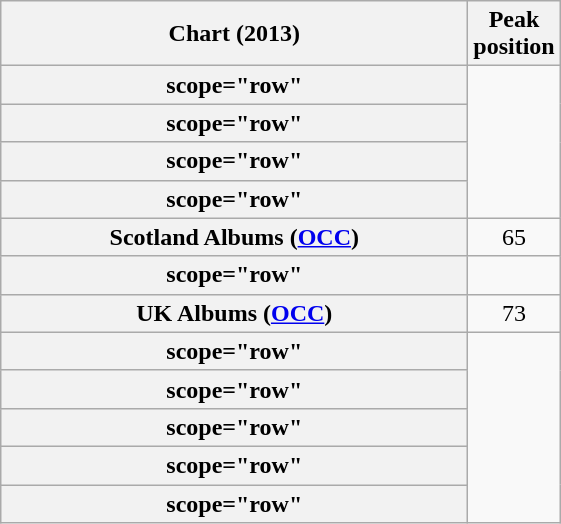<table class="wikitable plainrowheaders sortable" style="text-align:center;">
<tr>
<th scope="col" style="width:19em;">Chart (2013)</th>
<th scope="col">Peak<br>position</th>
</tr>
<tr>
<th>scope="row" </th>
</tr>
<tr>
<th>scope="row" </th>
</tr>
<tr>
<th>scope="row" </th>
</tr>
<tr>
<th>scope="row" </th>
</tr>
<tr>
<th scope="row">Scotland Albums (<a href='#'>OCC</a>)</th>
<td style="text-align:center;">65</td>
</tr>
<tr>
<th>scope="row" </th>
</tr>
<tr>
<th scope="row">UK Albums (<a href='#'>OCC</a>)</th>
<td style="text-align:center;">73</td>
</tr>
<tr>
<th>scope="row" </th>
</tr>
<tr>
<th>scope="row" </th>
</tr>
<tr>
<th>scope="row" </th>
</tr>
<tr>
<th>scope="row" </th>
</tr>
<tr>
<th>scope="row" </th>
</tr>
</table>
